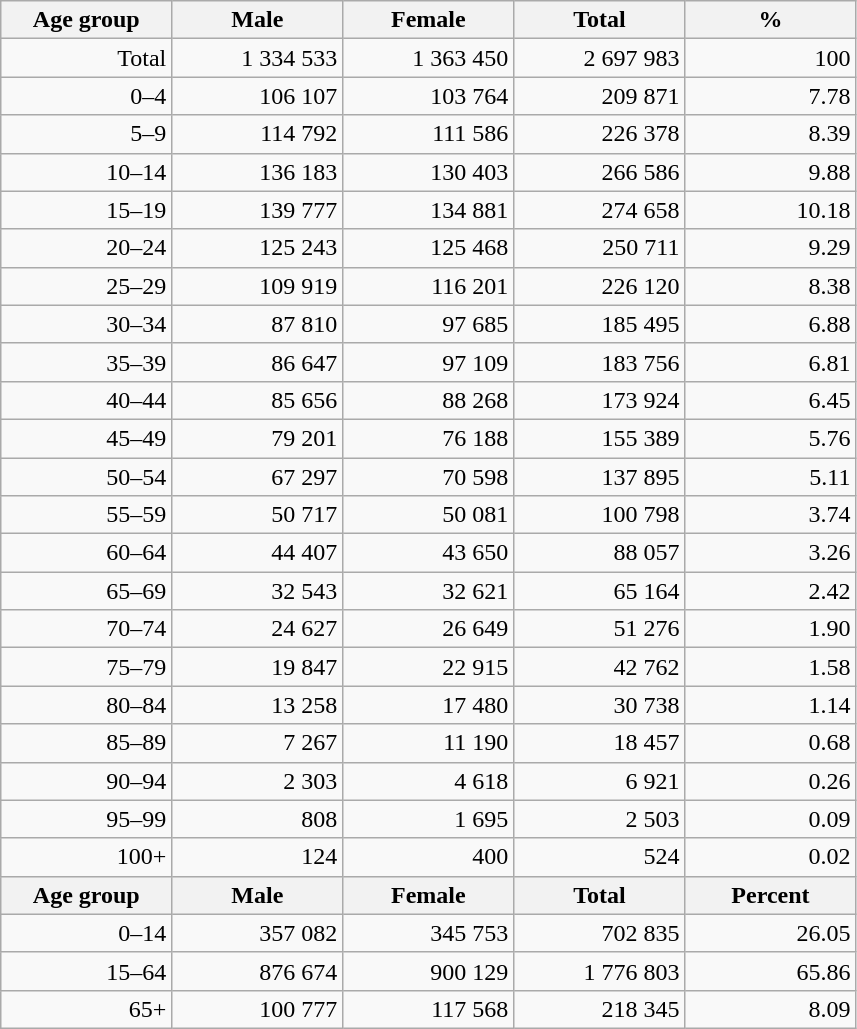<table class="wikitable">
<tr>
<th style="width:80pt;">Age group</th>
<th style="width:80pt;">Male</th>
<th style="width:80pt;">Female</th>
<th style="width:80pt;">Total</th>
<th style="width:80pt;">%</th>
</tr>
<tr style="text-align:right;">
<td>Total</td>
<td>1 334 533</td>
<td>1 363 450</td>
<td>2 697 983</td>
<td>100</td>
</tr>
<tr style="text-align:right;">
<td>0–4</td>
<td>106 107</td>
<td>103 764</td>
<td>209 871</td>
<td>7.78</td>
</tr>
<tr style="text-align:right;">
<td>5–9</td>
<td>114 792</td>
<td>111 586</td>
<td>226 378</td>
<td>8.39</td>
</tr>
<tr style="text-align:right;">
<td>10–14</td>
<td>136 183</td>
<td>130 403</td>
<td>266 586</td>
<td>9.88</td>
</tr>
<tr style="text-align:right;">
<td>15–19</td>
<td>139 777</td>
<td>134 881</td>
<td>274 658</td>
<td>10.18</td>
</tr>
<tr style="text-align:right;">
<td>20–24</td>
<td>125 243</td>
<td>125 468</td>
<td>250 711</td>
<td>9.29</td>
</tr>
<tr style="text-align:right;">
<td>25–29</td>
<td>109 919</td>
<td>116 201</td>
<td>226 120</td>
<td>8.38</td>
</tr>
<tr style="text-align:right;">
<td>30–34</td>
<td>87 810</td>
<td>97 685</td>
<td>185 495</td>
<td>6.88</td>
</tr>
<tr style="text-align:right;">
<td>35–39</td>
<td>86 647</td>
<td>97 109</td>
<td>183 756</td>
<td>6.81</td>
</tr>
<tr style="text-align:right;">
<td>40–44</td>
<td>85 656</td>
<td>88 268</td>
<td>173 924</td>
<td>6.45</td>
</tr>
<tr style="text-align:right;">
<td>45–49</td>
<td>79 201</td>
<td>76 188</td>
<td>155 389</td>
<td>5.76</td>
</tr>
<tr style="text-align:right;">
<td>50–54</td>
<td>67 297</td>
<td>70 598</td>
<td>137 895</td>
<td>5.11</td>
</tr>
<tr style="text-align:right;">
<td>55–59</td>
<td>50 717</td>
<td>50 081</td>
<td>100 798</td>
<td>3.74</td>
</tr>
<tr style="text-align:right;">
<td>60–64</td>
<td>44 407</td>
<td>43 650</td>
<td>88 057</td>
<td>3.26</td>
</tr>
<tr style="text-align:right;">
<td>65–69</td>
<td>32 543</td>
<td>32 621</td>
<td>65 164</td>
<td>2.42</td>
</tr>
<tr style="text-align:right;">
<td>70–74</td>
<td>24 627</td>
<td>26 649</td>
<td>51 276</td>
<td>1.90</td>
</tr>
<tr style="text-align:right;">
<td>75–79</td>
<td>19 847</td>
<td>22 915</td>
<td>42 762</td>
<td>1.58</td>
</tr>
<tr style="text-align:right;">
<td>80–84</td>
<td>13 258</td>
<td>17 480</td>
<td>30 738</td>
<td>1.14</td>
</tr>
<tr style="text-align:right;">
<td>85–89</td>
<td>7 267</td>
<td>11 190</td>
<td>18 457</td>
<td>0.68</td>
</tr>
<tr style="text-align:right;">
<td>90–94</td>
<td>2 303</td>
<td>4 618</td>
<td>6 921</td>
<td>0.26</td>
</tr>
<tr style="text-align:right;">
<td>95–99</td>
<td>808</td>
<td>1 695</td>
<td>2 503</td>
<td>0.09</td>
</tr>
<tr style="text-align:right;">
<td>100+</td>
<td>124</td>
<td>400</td>
<td>524</td>
<td>0.02</td>
</tr>
<tr>
<th style="width:50px;">Age group</th>
<th style="width:80pt;">Male</th>
<th style="width:80px;">Female</th>
<th style="width:80px;">Total</th>
<th style="width:50px;">Percent</th>
</tr>
<tr style="text-align:right;">
<td>0–14</td>
<td>357 082</td>
<td>345 753</td>
<td>702 835</td>
<td>26.05</td>
</tr>
<tr style="text-align:right;">
<td>15–64</td>
<td>876 674</td>
<td>900 129</td>
<td>1 776 803</td>
<td>65.86</td>
</tr>
<tr style="text-align:right;">
<td>65+</td>
<td>100 777</td>
<td>117 568</td>
<td>218 345</td>
<td>8.09</td>
</tr>
</table>
